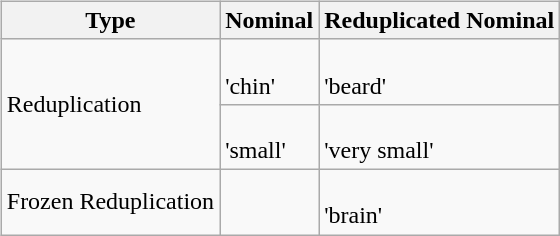<table>
<tr>
<td><br><table class="wikitable">
<tr>
<th>Type</th>
<th>Nominal</th>
<th>Reduplicated Nominal</th>
</tr>
<tr>
<td rowspan="2">Reduplication</td>
<td><br>'chin'</td>
<td><br>'beard'</td>
</tr>
<tr>
<td><br>'small'</td>
<td><br>'very small'</td>
</tr>
<tr>
<td>Frozen Reduplication</td>
<td></td>
<td><br>'brain'</td>
</tr>
</table>
</td>
</tr>
</table>
